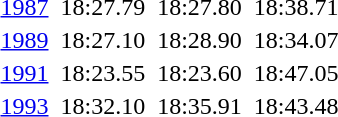<table>
<tr valign="top">
<td><a href='#'>1987</a><br></td>
<td></td>
<td>18:27.79 </td>
<td></td>
<td>18:27.80</td>
<td></td>
<td>18:38.71</td>
</tr>
<tr valign="top">
<td><a href='#'>1989</a><br></td>
<td></td>
<td>18:27.10 </td>
<td></td>
<td>18:28.90</td>
<td></td>
<td>18:34.07</td>
</tr>
<tr valign="top">
<td><a href='#'>1991</a><br></td>
<td></td>
<td>18:23.55 </td>
<td></td>
<td>18:23.60</td>
<td></td>
<td>18:47.05</td>
</tr>
<tr valign="top">
<td><a href='#'>1993</a><br></td>
<td></td>
<td>18:32.10</td>
<td></td>
<td>18:35.91</td>
<td></td>
<td>18:43.48</td>
</tr>
</table>
